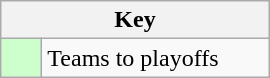<table class="wikitable" style="text-align: center;" width=180>
<tr>
<th colspan=2>Key</th>
</tr>
<tr>
<td style="background:#ccffcc; width:20px;"></td>
<td style="text-align:left;">Teams to playoffs</td>
</tr>
</table>
